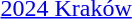<table>
<tr>
<td><a href='#'>2024 Kraków</a></td>
<td></td>
<td></td>
<td></td>
</tr>
</table>
